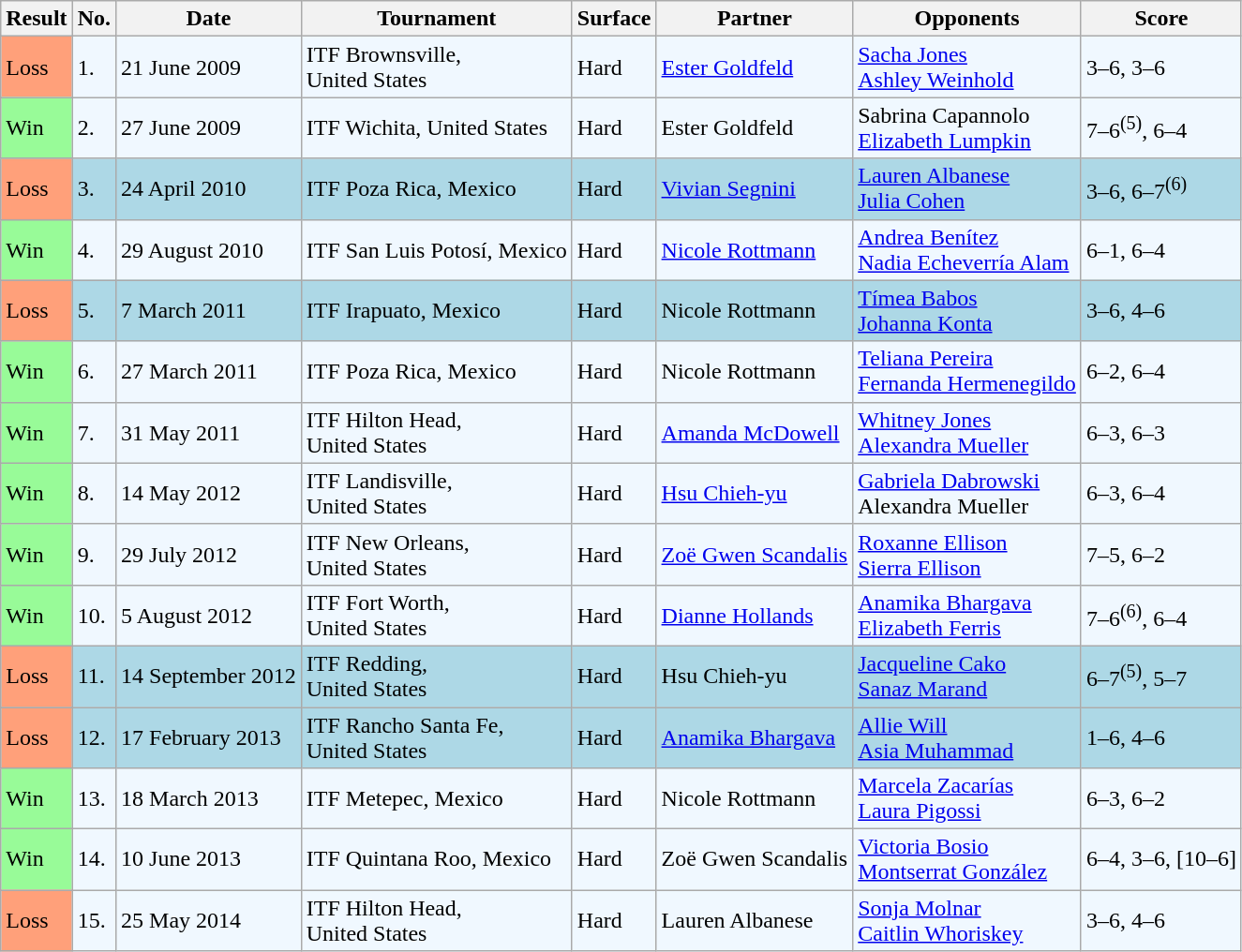<table class="sortable wikitable">
<tr>
<th>Result</th>
<th>No.</th>
<th>Date</th>
<th>Tournament</th>
<th>Surface</th>
<th>Partner</th>
<th>Opponents</th>
<th class="unsortable">Score</th>
</tr>
<tr style="background:#f0f8ff;">
<td bgcolor="FFA07A">Loss</td>
<td>1.</td>
<td>21 June 2009</td>
<td>ITF Brownsville, <br>United States</td>
<td>Hard</td>
<td> <a href='#'>Ester Goldfeld</a></td>
<td> <a href='#'>Sacha Jones</a> <br>  <a href='#'>Ashley Weinhold</a></td>
<td>3–6, 3–6</td>
</tr>
<tr style="background:#f0f8ff;">
<td bgcolor="98FB98">Win</td>
<td>2.</td>
<td>27 June 2009</td>
<td>ITF Wichita, United States</td>
<td>Hard</td>
<td> Ester Goldfeld</td>
<td> Sabrina Capannolo <br>  <a href='#'>Elizabeth Lumpkin</a></td>
<td>7–6<sup>(5)</sup>, 6–4</td>
</tr>
<tr style="background:lightblue;">
<td bgcolor="FFA07A">Loss</td>
<td>3.</td>
<td>24 April 2010</td>
<td>ITF Poza Rica, Mexico</td>
<td>Hard</td>
<td> <a href='#'>Vivian Segnini</a></td>
<td> <a href='#'>Lauren Albanese</a> <br>  <a href='#'>Julia Cohen</a></td>
<td>3–6, 6–7<sup>(6)</sup></td>
</tr>
<tr style="background:#f0f8ff;">
<td bgcolor="98FB98">Win</td>
<td>4.</td>
<td>29 August 2010</td>
<td>ITF San Luis Potosí, Mexico</td>
<td>Hard</td>
<td> <a href='#'>Nicole Rottmann</a></td>
<td> <a href='#'>Andrea Benítez</a> <br>  <a href='#'>Nadia Echeverría Alam</a></td>
<td>6–1, 6–4</td>
</tr>
<tr style="background:lightblue;">
<td bgcolor="FFA07A">Loss</td>
<td>5.</td>
<td>7 March 2011</td>
<td>ITF Irapuato, Mexico</td>
<td>Hard</td>
<td> Nicole Rottmann</td>
<td> <a href='#'>Tímea Babos</a> <br>  <a href='#'>Johanna Konta</a></td>
<td>3–6, 4–6</td>
</tr>
<tr style="background:#f0f8ff;">
<td bgcolor="98FB98">Win</td>
<td>6.</td>
<td>27 March 2011</td>
<td>ITF Poza Rica, Mexico</td>
<td>Hard</td>
<td> Nicole Rottmann</td>
<td> <a href='#'>Teliana Pereira</a> <br>  <a href='#'>Fernanda Hermenegildo</a></td>
<td>6–2, 6–4</td>
</tr>
<tr style="background:#f0f8ff;">
<td bgcolor="98FB98">Win</td>
<td>7.</td>
<td>31 May 2011</td>
<td>ITF Hilton Head, <br>United States</td>
<td>Hard</td>
<td> <a href='#'>Amanda McDowell</a></td>
<td> <a href='#'>Whitney Jones</a> <br>  <a href='#'>Alexandra Mueller</a></td>
<td>6–3, 6–3</td>
</tr>
<tr style="background:#f0f8ff;">
<td bgcolor="98FB98">Win</td>
<td>8.</td>
<td>14 May 2012</td>
<td>ITF Landisville, <br>United States</td>
<td>Hard</td>
<td> <a href='#'>Hsu Chieh-yu</a></td>
<td> <a href='#'>Gabriela Dabrowski</a> <br>  Alexandra Mueller</td>
<td>6–3, 6–4</td>
</tr>
<tr style="background:#f0f8ff;">
<td bgcolor="98FB98">Win</td>
<td>9.</td>
<td>29 July 2012</td>
<td>ITF New Orleans, <br>United States</td>
<td>Hard</td>
<td> <a href='#'>Zoë Gwen Scandalis</a></td>
<td> <a href='#'>Roxanne Ellison</a> <br>  <a href='#'>Sierra Ellison</a></td>
<td>7–5, 6–2</td>
</tr>
<tr style="background:#f0f8ff;">
<td bgcolor="98FB98">Win</td>
<td>10.</td>
<td>5 August 2012</td>
<td>ITF Fort Worth, <br>United States</td>
<td>Hard</td>
<td> <a href='#'>Dianne Hollands</a></td>
<td> <a href='#'>Anamika Bhargava</a> <br>  <a href='#'>Elizabeth Ferris</a></td>
<td>7–6<sup>(6)</sup>, 6–4</td>
</tr>
<tr style="background:lightblue;">
<td bgcolor="FFA07A">Loss</td>
<td>11.</td>
<td>14 September 2012</td>
<td>ITF Redding, <br>United States</td>
<td>Hard</td>
<td> Hsu Chieh-yu</td>
<td> <a href='#'>Jacqueline Cako</a> <br>  <a href='#'>Sanaz Marand</a></td>
<td>6–7<sup>(5)</sup>, 5–7</td>
</tr>
<tr style="background:lightblue;">
<td bgcolor="FFA07A">Loss</td>
<td>12.</td>
<td>17 February 2013</td>
<td>ITF Rancho Santa Fe, <br>United States</td>
<td>Hard</td>
<td> <a href='#'>Anamika Bhargava</a></td>
<td> <a href='#'>Allie Will</a> <br>  <a href='#'>Asia Muhammad</a></td>
<td>1–6, 4–6</td>
</tr>
<tr style="background:#f0f8ff;">
<td bgcolor="98FB98">Win</td>
<td>13.</td>
<td>18 March 2013</td>
<td>ITF Metepec, Mexico</td>
<td>Hard</td>
<td> Nicole Rottmann</td>
<td> <a href='#'>Marcela Zacarías</a> <br>  <a href='#'>Laura Pigossi</a></td>
<td>6–3, 6–2</td>
</tr>
<tr style="background:#f0f8ff;">
<td bgcolor="98FB98">Win</td>
<td>14.</td>
<td>10 June 2013</td>
<td>ITF Quintana Roo, Mexico</td>
<td>Hard</td>
<td> Zoë Gwen Scandalis</td>
<td> <a href='#'>Victoria Bosio</a> <br>  <a href='#'>Montserrat González</a></td>
<td>6–4, 3–6, [10–6]</td>
</tr>
<tr style="background:#f0f8ff;">
<td bgcolor="FFA07A">Loss</td>
<td>15.</td>
<td>25 May 2014</td>
<td>ITF Hilton Head, <br>United States</td>
<td>Hard</td>
<td> Lauren Albanese</td>
<td> <a href='#'>Sonja Molnar</a> <br>  <a href='#'>Caitlin Whoriskey</a></td>
<td>3–6, 4–6</td>
</tr>
</table>
